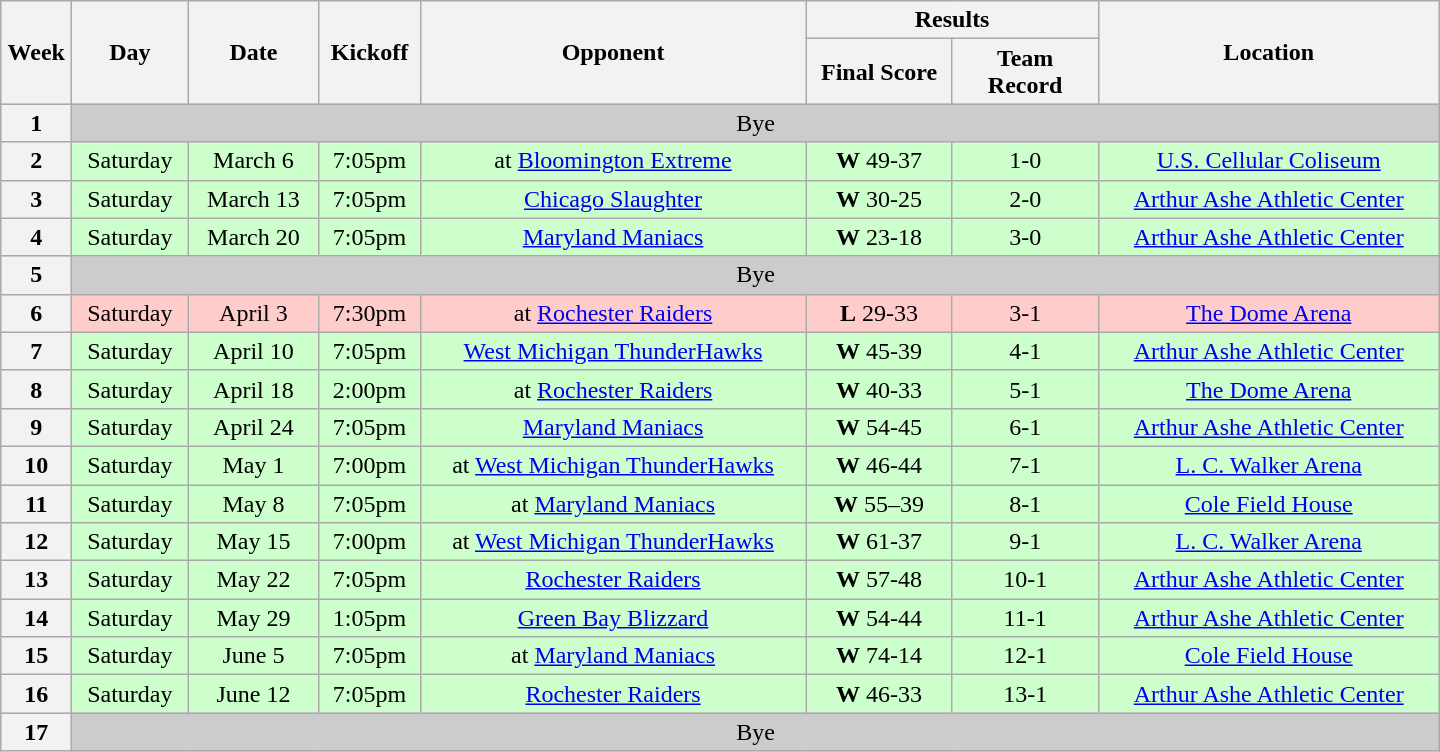<table class="wikitable">
<tr>
<th rowspan="2" width="40">Week</th>
<th rowspan="2" width="70">Day</th>
<th rowspan="2" width="80">Date</th>
<th rowspan="2" width="60">Kickoff</th>
<th rowspan="2" width="250">Opponent</th>
<th colspan="2" width="180">Results</th>
<th rowspan="2" width="220">Location</th>
</tr>
<tr>
<th width="90">Final Score</th>
<th width="90">Team Record</th>
</tr>
<tr style="background: #CCCCCC;">
<th>1</th>
<td colSpan=7 align="center">Bye</td>
</tr>
<tr align="center" bgcolor="#CCFFCC">
<th>2</th>
<td align="center">Saturday</td>
<td align="center">March 6</td>
<td align="center">7:05pm</td>
<td align="center">at <a href='#'>Bloomington Extreme</a></td>
<td align="center"><strong>W</strong> 49-37</td>
<td align="center">1-0</td>
<td align="center"><a href='#'>U.S. Cellular Coliseum</a></td>
</tr>
<tr align="center" bgcolor="#CCFFCC">
<th>3</th>
<td align="center">Saturday</td>
<td align="center">March 13</td>
<td align="center">7:05pm</td>
<td align="center"><a href='#'>Chicago Slaughter</a></td>
<td align="center"><strong>W</strong> 30-25</td>
<td align="center">2-0</td>
<td align="center"><a href='#'>Arthur Ashe Athletic Center</a></td>
</tr>
<tr align="center" bgcolor="#CCFFCC">
<th>4</th>
<td align="center">Saturday</td>
<td align="center">March 20</td>
<td align="center">7:05pm</td>
<td align="center"><a href='#'>Maryland Maniacs</a></td>
<td align="center"><strong>W</strong> 23-18</td>
<td align="center">3-0</td>
<td align="center"><a href='#'>Arthur Ashe Athletic Center</a></td>
</tr>
<tr style="background: #CCCCCC;">
<th>5</th>
<td colSpan=7 align="center">Bye</td>
</tr>
<tr align="center" bgcolor="#FFCCCC">
<th>6</th>
<td align="center">Saturday</td>
<td align="center">April 3</td>
<td align="center">7:30pm</td>
<td align="center">at <a href='#'>Rochester Raiders</a></td>
<td align="center"><strong>L</strong> 29-33</td>
<td align="center">3-1</td>
<td align="center"><a href='#'>The Dome Arena</a></td>
</tr>
<tr align="center" bgcolor="#CCFFCC">
<th>7</th>
<td align="center">Saturday</td>
<td align="center">April 10</td>
<td align="center">7:05pm</td>
<td align="center"><a href='#'>West Michigan ThunderHawks</a></td>
<td align="center"><strong>W</strong> 45-39</td>
<td align="center">4-1</td>
<td align="center"><a href='#'>Arthur Ashe Athletic Center</a></td>
</tr>
<tr align="center" bgcolor="#CCFFCC">
<th>8</th>
<td align="center">Saturday</td>
<td align="center">April 18</td>
<td align="center">2:00pm</td>
<td align="center">at <a href='#'>Rochester Raiders</a></td>
<td align="center"><strong>W</strong> 40-33</td>
<td align="center">5-1</td>
<td align="center"><a href='#'>The Dome Arena</a></td>
</tr>
<tr align="center" bgcolor="#CCFFCC">
<th>9</th>
<td align="center">Saturday</td>
<td align="center">April 24</td>
<td align="center">7:05pm</td>
<td align="center"><a href='#'>Maryland Maniacs</a></td>
<td align="center"><strong>W</strong> 54-45</td>
<td align="center">6-1</td>
<td align="center"><a href='#'>Arthur Ashe Athletic Center</a></td>
</tr>
<tr align="center" bgcolor="#CCFFCC">
<th>10</th>
<td align="center">Saturday</td>
<td align="center">May 1</td>
<td align="center">7:00pm</td>
<td align="center">at <a href='#'>West Michigan ThunderHawks</a></td>
<td align="center"><strong>W</strong> 46-44</td>
<td align="center">7-1</td>
<td align="center"><a href='#'>L. C. Walker Arena</a></td>
</tr>
<tr align="center" bgcolor="#CCFFCC">
<th>11</th>
<td align="center">Saturday</td>
<td align="center">May 8</td>
<td align="center">7:05pm</td>
<td align="center">at <a href='#'>Maryland Maniacs</a></td>
<td align="center"><strong>W</strong> 55–39</td>
<td align="center">8-1</td>
<td align="center"><a href='#'>Cole Field House</a></td>
</tr>
<tr align="center" bgcolor="#CCFFCC">
<th>12</th>
<td align="center">Saturday</td>
<td align="center">May 15</td>
<td align="center">7:00pm</td>
<td align="center">at <a href='#'>West Michigan ThunderHawks</a></td>
<td align="center"><strong>W</strong> 61-37</td>
<td align="center">9-1</td>
<td align="center"><a href='#'>L. C. Walker Arena</a></td>
</tr>
<tr align="center" bgcolor="#CCFFCC">
<th>13</th>
<td align="center">Saturday</td>
<td align="center">May 22</td>
<td align="center">7:05pm</td>
<td align="center"><a href='#'>Rochester Raiders</a></td>
<td align="center"><strong>W</strong> 57-48</td>
<td align="center">10-1</td>
<td align="center"><a href='#'>Arthur Ashe Athletic Center</a></td>
</tr>
<tr align="center" bgcolor="#CCFFCC">
<th>14</th>
<td align="center">Saturday</td>
<td align="center">May 29</td>
<td align="center">1:05pm</td>
<td align="center"><a href='#'>Green Bay Blizzard</a></td>
<td align="center"><strong>W</strong> 54-44</td>
<td align="center">11-1</td>
<td align="center"><a href='#'>Arthur Ashe Athletic Center</a></td>
</tr>
<tr align="center" bgcolor="#CCFFCC">
<th>15</th>
<td align="center">Saturday</td>
<td align="center">June 5</td>
<td align="center">7:05pm</td>
<td align="center">at <a href='#'>Maryland Maniacs</a></td>
<td align="center"><strong>W</strong> 74-14</td>
<td align="center">12-1</td>
<td align="center"><a href='#'>Cole Field House</a></td>
</tr>
<tr align="center" bgcolor="#CCFFCC">
<th>16</th>
<td align="center">Saturday</td>
<td align="center">June 12</td>
<td align="center">7:05pm</td>
<td align="center"><a href='#'>Rochester Raiders</a></td>
<td align="center"><strong>W</strong> 46-33</td>
<td align="center">13-1</td>
<td align="center"><a href='#'>Arthur Ashe Athletic Center</a></td>
</tr>
<tr style="background: #CCCCCC;">
<th>17</th>
<td colSpan=7 align="center">Bye</td>
</tr>
</table>
